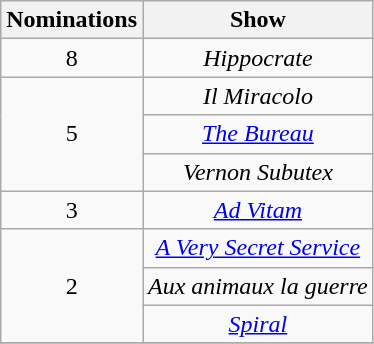<table class="wikitable sortable" style="text-align: center; max-width:29em">
<tr>
<th scope="col">Nominations</th>
<th scope="col">Show</th>
</tr>
<tr>
<td scope="row" rowspan="1">8</td>
<td><em>Hippocrate</em></td>
</tr>
<tr>
<td scope="row" rowspan="3">5</td>
<td><em>Il Miracolo</em></td>
</tr>
<tr>
<td><em><a href='#'>The Bureau</a></em></td>
</tr>
<tr>
<td><em>Vernon Subutex</em></td>
</tr>
<tr>
<td scope="row" rowspan="1">3</td>
<td><em><a href='#'>Ad Vitam</a></em></td>
</tr>
<tr>
<td scope="row" rowspan="3">2</td>
<td><em><a href='#'>A Very Secret Service</a></em></td>
</tr>
<tr>
<td><em>Aux animaux la guerre</em></td>
</tr>
<tr>
<td><em><a href='#'>Spiral</a></em></td>
</tr>
<tr>
</tr>
</table>
